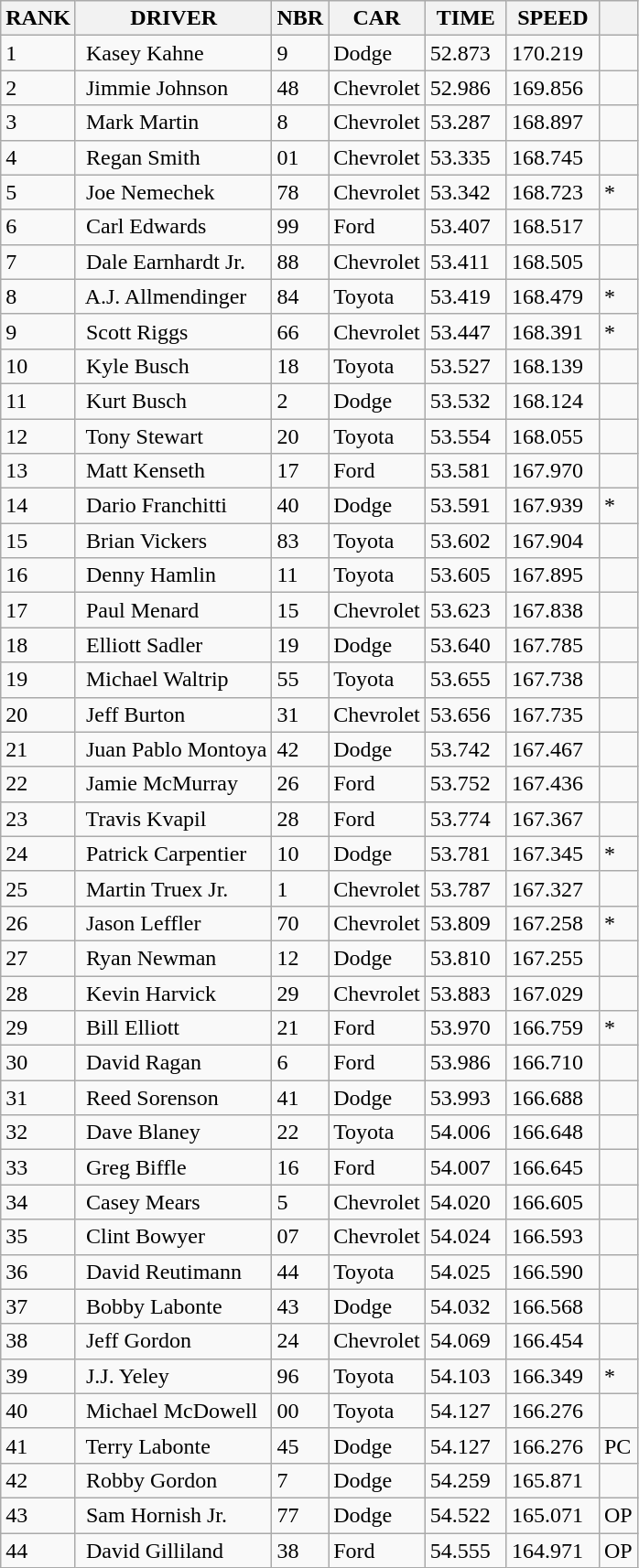<table class="wikitable">
<tr>
<th>RANK</th>
<th>DRIVER</th>
<th>NBR</th>
<th>CAR</th>
<th>TIME</th>
<th>SPEED</th>
<th></th>
</tr>
<tr>
<td>1</td>
<td> Kasey Kahne</td>
<td>9</td>
<td>Dodge</td>
<td>52.873  </td>
<td>170.219  </td>
<td></td>
</tr>
<tr>
<td>2</td>
<td> Jimmie Johnson</td>
<td>48</td>
<td>Chevrolet</td>
<td>52.986  </td>
<td>169.856  </td>
<td></td>
</tr>
<tr>
<td>3</td>
<td> Mark Martin</td>
<td>8</td>
<td>Chevrolet</td>
<td>53.287  </td>
<td>168.897  </td>
<td></td>
</tr>
<tr>
<td>4</td>
<td> Regan Smith</td>
<td>01</td>
<td>Chevrolet</td>
<td>53.335  </td>
<td>168.745  </td>
<td></td>
</tr>
<tr>
<td>5</td>
<td> Joe Nemechek</td>
<td>78</td>
<td>Chevrolet</td>
<td>53.342  </td>
<td>168.723  </td>
<td>*</td>
</tr>
<tr>
<td>6</td>
<td> Carl Edwards</td>
<td>99</td>
<td>Ford</td>
<td>53.407  </td>
<td>168.517  </td>
<td></td>
</tr>
<tr>
<td>7</td>
<td> Dale Earnhardt Jr.</td>
<td>88</td>
<td>Chevrolet</td>
<td>53.411  </td>
<td>168.505  </td>
<td></td>
</tr>
<tr>
<td>8</td>
<td> A.J. Allmendinger</td>
<td>84</td>
<td>Toyota</td>
<td>53.419  </td>
<td>168.479  </td>
<td>*</td>
</tr>
<tr>
<td>9</td>
<td> Scott Riggs</td>
<td>66</td>
<td>Chevrolet</td>
<td>53.447  </td>
<td>168.391  </td>
<td>*</td>
</tr>
<tr>
<td>10</td>
<td> Kyle Busch</td>
<td>18</td>
<td>Toyota</td>
<td>53.527  </td>
<td>168.139  </td>
<td></td>
</tr>
<tr>
<td>11</td>
<td> Kurt Busch</td>
<td>2</td>
<td>Dodge</td>
<td>53.532  </td>
<td>168.124  </td>
<td></td>
</tr>
<tr>
<td>12</td>
<td> Tony Stewart</td>
<td>20</td>
<td>Toyota</td>
<td>53.554  </td>
<td>168.055  </td>
<td></td>
</tr>
<tr>
<td>13</td>
<td> Matt Kenseth</td>
<td>17</td>
<td>Ford</td>
<td>53.581  </td>
<td>167.970  </td>
<td></td>
</tr>
<tr>
<td>14</td>
<td> Dario Franchitti</td>
<td>40</td>
<td>Dodge</td>
<td>53.591  </td>
<td>167.939  </td>
<td>*</td>
</tr>
<tr>
<td>15</td>
<td> Brian Vickers</td>
<td>83</td>
<td>Toyota</td>
<td>53.602  </td>
<td>167.904  </td>
<td></td>
</tr>
<tr>
<td>16</td>
<td> Denny Hamlin</td>
<td>11</td>
<td>Toyota</td>
<td>53.605  </td>
<td>167.895  </td>
<td></td>
</tr>
<tr>
<td>17</td>
<td> Paul Menard</td>
<td>15</td>
<td>Chevrolet</td>
<td>53.623  </td>
<td>167.838  </td>
<td></td>
</tr>
<tr>
<td>18</td>
<td> Elliott Sadler</td>
<td>19</td>
<td>Dodge</td>
<td>53.640  </td>
<td>167.785  </td>
<td></td>
</tr>
<tr>
<td>19</td>
<td> Michael Waltrip</td>
<td>55</td>
<td>Toyota</td>
<td>53.655  </td>
<td>167.738  </td>
<td></td>
</tr>
<tr>
<td>20</td>
<td> Jeff Burton</td>
<td>31</td>
<td>Chevrolet</td>
<td>53.656  </td>
<td>167.735  </td>
<td></td>
</tr>
<tr>
<td>21</td>
<td> Juan Pablo Montoya</td>
<td>42</td>
<td>Dodge</td>
<td>53.742  </td>
<td>167.467  </td>
<td></td>
</tr>
<tr>
<td>22</td>
<td> Jamie McMurray</td>
<td>26</td>
<td>Ford</td>
<td>53.752  </td>
<td>167.436  </td>
<td></td>
</tr>
<tr>
<td>23</td>
<td> Travis Kvapil</td>
<td>28</td>
<td>Ford</td>
<td>53.774  </td>
<td>167.367  </td>
<td></td>
</tr>
<tr>
<td>24</td>
<td> Patrick Carpentier</td>
<td>10</td>
<td>Dodge</td>
<td>53.781  </td>
<td>167.345  </td>
<td>*</td>
</tr>
<tr>
<td>25</td>
<td> Martin Truex Jr.</td>
<td>1</td>
<td>Chevrolet</td>
<td>53.787  </td>
<td>167.327  </td>
<td></td>
</tr>
<tr>
<td>26</td>
<td> Jason Leffler</td>
<td>70</td>
<td>Chevrolet</td>
<td>53.809  </td>
<td>167.258  </td>
<td>*</td>
</tr>
<tr>
<td>27</td>
<td> Ryan Newman</td>
<td>12</td>
<td>Dodge</td>
<td>53.810  </td>
<td>167.255  </td>
<td></td>
</tr>
<tr>
<td>28</td>
<td> Kevin Harvick</td>
<td>29</td>
<td>Chevrolet</td>
<td>53.883  </td>
<td>167.029  </td>
<td></td>
</tr>
<tr>
<td>29</td>
<td> Bill Elliott</td>
<td>21</td>
<td>Ford</td>
<td>53.970  </td>
<td>166.759  </td>
<td>*</td>
</tr>
<tr>
<td>30</td>
<td> David Ragan</td>
<td>6</td>
<td>Ford</td>
<td>53.986  </td>
<td>166.710  </td>
<td></td>
</tr>
<tr>
<td>31</td>
<td> Reed Sorenson</td>
<td>41</td>
<td>Dodge</td>
<td>53.993  </td>
<td>166.688  </td>
<td></td>
</tr>
<tr>
<td>32</td>
<td> Dave Blaney</td>
<td>22</td>
<td>Toyota</td>
<td>54.006  </td>
<td>166.648  </td>
<td></td>
</tr>
<tr>
<td>33</td>
<td> Greg Biffle</td>
<td>16</td>
<td>Ford</td>
<td>54.007  </td>
<td>166.645  </td>
<td></td>
</tr>
<tr>
<td>34</td>
<td> Casey Mears</td>
<td>5</td>
<td>Chevrolet</td>
<td>54.020  </td>
<td>166.605  </td>
<td></td>
</tr>
<tr>
<td>35</td>
<td> Clint Bowyer</td>
<td>07</td>
<td>Chevrolet</td>
<td>54.024  </td>
<td>166.593  </td>
<td></td>
</tr>
<tr>
<td>36</td>
<td> David Reutimann</td>
<td>44</td>
<td>Toyota</td>
<td>54.025  </td>
<td>166.590  </td>
<td></td>
</tr>
<tr>
<td>37</td>
<td> Bobby Labonte</td>
<td>43</td>
<td>Dodge</td>
<td>54.032  </td>
<td>166.568  </td>
<td></td>
</tr>
<tr>
<td>38</td>
<td> Jeff Gordon</td>
<td>24</td>
<td>Chevrolet</td>
<td>54.069  </td>
<td>166.454  </td>
<td></td>
</tr>
<tr>
<td>39</td>
<td> J.J. Yeley</td>
<td>96</td>
<td>Toyota</td>
<td>54.103  </td>
<td>166.349  </td>
<td>*</td>
</tr>
<tr>
<td>40</td>
<td> Michael McDowell</td>
<td>00</td>
<td>Toyota</td>
<td>54.127  </td>
<td>166.276  </td>
<td></td>
</tr>
<tr>
<td>41</td>
<td> Terry Labonte</td>
<td>45</td>
<td>Dodge</td>
<td>54.127  </td>
<td>166.276  </td>
<td>PC</td>
</tr>
<tr>
<td>42</td>
<td> Robby Gordon</td>
<td>7</td>
<td>Dodge</td>
<td>54.259  </td>
<td>165.871  </td>
<td></td>
</tr>
<tr>
<td>43</td>
<td> Sam Hornish Jr.</td>
<td>77</td>
<td>Dodge</td>
<td>54.522  </td>
<td>165.071  </td>
<td>OP</td>
</tr>
<tr>
<td>44</td>
<td> David Gilliland</td>
<td>38</td>
<td>Ford</td>
<td>54.555  </td>
<td>164.971  </td>
<td>OP</td>
</tr>
</table>
